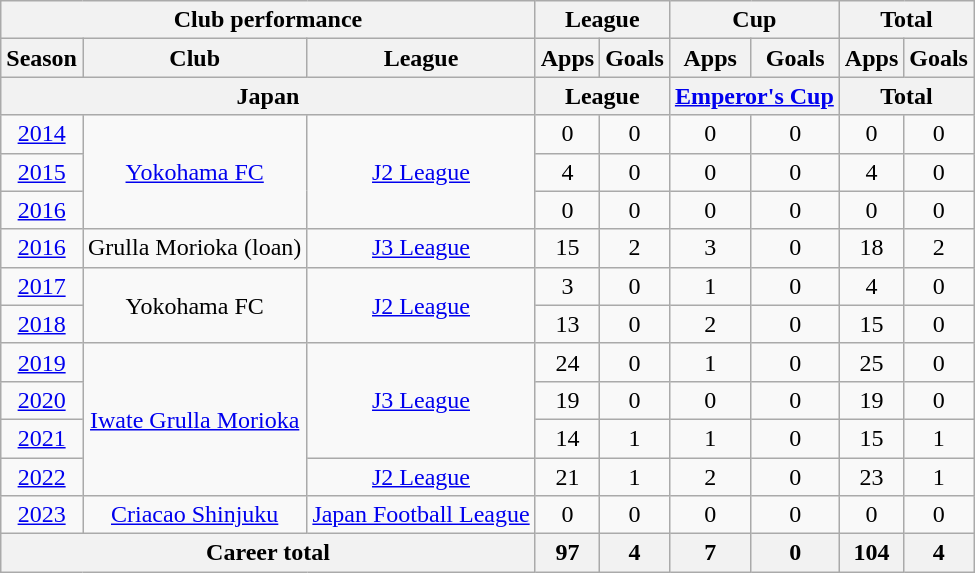<table class="wikitable" style="text-align:center">
<tr>
<th colspan=3>Club performance</th>
<th colspan=2>League</th>
<th colspan=2>Cup</th>
<th colspan=2>Total</th>
</tr>
<tr>
<th>Season</th>
<th>Club</th>
<th>League</th>
<th>Apps</th>
<th>Goals</th>
<th>Apps</th>
<th>Goals</th>
<th>Apps</th>
<th>Goals</th>
</tr>
<tr>
<th colspan=3>Japan</th>
<th colspan=2>League</th>
<th colspan=2><a href='#'>Emperor's Cup</a></th>
<th colspan=2>Total</th>
</tr>
<tr>
<td><a href='#'>2014</a></td>
<td rowspan="3"><a href='#'>Yokohama FC</a></td>
<td rowspan="3"><a href='#'>J2 League</a></td>
<td>0</td>
<td>0</td>
<td>0</td>
<td>0</td>
<td>0</td>
<td>0</td>
</tr>
<tr>
<td><a href='#'>2015</a></td>
<td>4</td>
<td>0</td>
<td>0</td>
<td>0</td>
<td>4</td>
<td>0</td>
</tr>
<tr>
<td><a href='#'>2016</a></td>
<td>0</td>
<td>0</td>
<td>0</td>
<td>0</td>
<td>0</td>
<td>0</td>
</tr>
<tr>
<td><a href='#'>2016</a></td>
<td>Grulla Morioka (loan)</td>
<td><a href='#'>J3 League</a></td>
<td>15</td>
<td>2</td>
<td>3</td>
<td>0</td>
<td>18</td>
<td>2</td>
</tr>
<tr>
<td><a href='#'>2017</a></td>
<td rowspan="2">Yokohama FC</td>
<td rowspan="2"><a href='#'>J2 League</a></td>
<td>3</td>
<td>0</td>
<td>1</td>
<td>0</td>
<td>4</td>
<td>0</td>
</tr>
<tr>
<td><a href='#'>2018</a></td>
<td>13</td>
<td>0</td>
<td>2</td>
<td>0</td>
<td>15</td>
<td>0</td>
</tr>
<tr>
<td><a href='#'>2019</a></td>
<td rowspan="4"><a href='#'>Iwate Grulla Morioka</a></td>
<td rowspan="3"><a href='#'>J3 League</a></td>
<td>24</td>
<td>0</td>
<td>1</td>
<td>0</td>
<td>25</td>
<td>0</td>
</tr>
<tr>
<td><a href='#'>2020</a></td>
<td>19</td>
<td>0</td>
<td>0</td>
<td>0</td>
<td>19</td>
<td>0</td>
</tr>
<tr>
<td><a href='#'>2021</a></td>
<td>14</td>
<td>1</td>
<td>1</td>
<td>0</td>
<td>15</td>
<td>1</td>
</tr>
<tr>
<td><a href='#'>2022</a></td>
<td><a href='#'>J2 League</a></td>
<td>21</td>
<td>1</td>
<td>2</td>
<td>0</td>
<td>23</td>
<td>1</td>
</tr>
<tr>
<td><a href='#'>2023</a></td>
<td><a href='#'>Criacao Shinjuku</a></td>
<td><a href='#'>Japan Football League</a></td>
<td>0</td>
<td>0</td>
<td>0</td>
<td>0</td>
<td>0</td>
<td>0</td>
</tr>
<tr>
<th colspan=3>Career total</th>
<th>97</th>
<th>4</th>
<th>7</th>
<th>0</th>
<th>104</th>
<th>4</th>
</tr>
</table>
